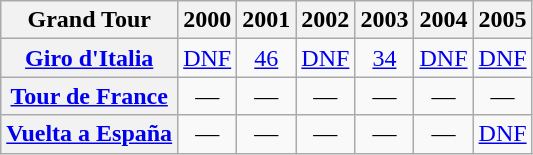<table class="wikitable plainrowheaders">
<tr>
<th>Grand Tour</th>
<th scope="col">2000</th>
<th scope="col">2001</th>
<th scope="col">2002</th>
<th scope="col">2003</th>
<th scope="col">2004</th>
<th scope="col">2005</th>
</tr>
<tr style="text-align:center;">
<th scope="row"> <a href='#'>Giro d'Italia</a></th>
<td style="text-align:center;"><a href='#'>DNF</a></td>
<td style="text-align:center;"><a href='#'>46</a></td>
<td style="text-align:center;"><a href='#'>DNF</a></td>
<td style="text-align:center;"><a href='#'>34</a></td>
<td style="text-align:center;"><a href='#'>DNF</a></td>
<td style="text-align:center;"><a href='#'>DNF</a></td>
</tr>
<tr style="text-align:center;">
<th scope="row"> <a href='#'>Tour de France</a></th>
<td>—</td>
<td>—</td>
<td>—</td>
<td>—</td>
<td>—</td>
<td>—</td>
</tr>
<tr style="text-align:center;">
<th scope="row"> <a href='#'>Vuelta a España</a></th>
<td>—</td>
<td>—</td>
<td>—</td>
<td>—</td>
<td>—</td>
<td style="text-align:center;"><a href='#'>DNF</a></td>
</tr>
</table>
